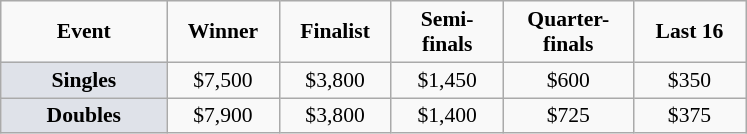<table class="wikitable" style="font-size:90%; text-align:center">
<tr>
<td width="104px"><strong>Event</strong></td>
<td width="68px"><strong>Winner</strong></td>
<td width="68px"><strong>Finalist</strong></td>
<td width="68px"><strong>Semi-finals</strong></td>
<td width="80px"><strong>Quarter-finals</strong></td>
<td width="68px"><strong>Last 16</strong></td>
</tr>
<tr>
<td bgcolor="#DFE2E9"><strong>Singles</strong></td>
<td>$7,500</td>
<td>$3,800</td>
<td>$1,450</td>
<td>$600</td>
<td>$350</td>
</tr>
<tr>
<td bgcolor="#DFE2E9"><strong>Doubles</strong></td>
<td>$7,900</td>
<td>$3,800</td>
<td>$1,400</td>
<td>$725</td>
<td>$375</td>
</tr>
</table>
